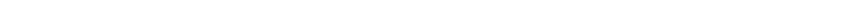<table style="width:88%; text-align:center;">
<tr style="color:white;">
<td style="background:"><strong>9</strong></td>
<td style="background:"><strong>23</strong></td>
</tr>
</table>
